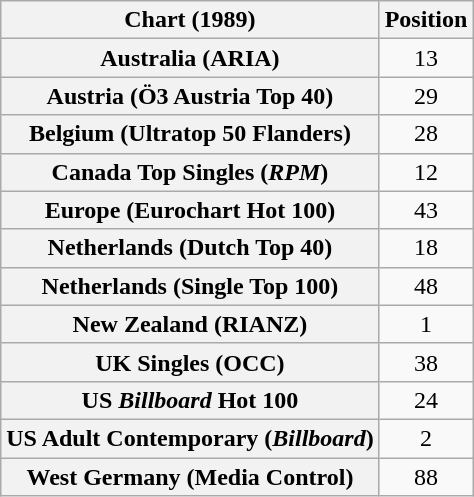<table class="wikitable sortable plainrowheaders" style="text-align:center">
<tr>
<th scope="col">Chart (1989)</th>
<th scope="col">Position</th>
</tr>
<tr>
<th scope="row">Australia (ARIA)</th>
<td>13</td>
</tr>
<tr>
<th scope="row">Austria (Ö3 Austria Top 40)</th>
<td>29</td>
</tr>
<tr>
<th scope="row">Belgium (Ultratop 50 Flanders)</th>
<td>28</td>
</tr>
<tr>
<th scope="row">Canada Top Singles (<em>RPM</em>)</th>
<td>12</td>
</tr>
<tr>
<th scope="row">Europe (Eurochart Hot 100)</th>
<td>43</td>
</tr>
<tr>
<th scope="row">Netherlands (Dutch Top 40)</th>
<td>18</td>
</tr>
<tr>
<th scope="row">Netherlands (Single Top 100)</th>
<td>48</td>
</tr>
<tr>
<th scope="row">New Zealand (RIANZ)</th>
<td>1</td>
</tr>
<tr>
<th scope="row">UK Singles (OCC)</th>
<td>38</td>
</tr>
<tr>
<th scope="row">US <em>Billboard</em> Hot 100</th>
<td>24</td>
</tr>
<tr>
<th scope="row">US Adult Contemporary (<em>Billboard</em>)</th>
<td>2</td>
</tr>
<tr>
<th scope="row">West Germany (Media Control)</th>
<td>88</td>
</tr>
</table>
